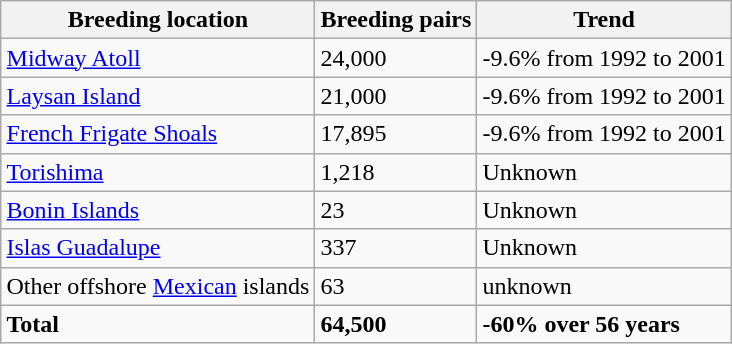<table class="wikitable" style="float: right;">
<tr>
<th>Breeding location</th>
<th>Breeding pairs</th>
<th>Trend</th>
</tr>
<tr>
<td><a href='#'>Midway Atoll</a></td>
<td>24,000</td>
<td>-9.6% from 1992 to 2001</td>
</tr>
<tr>
<td><a href='#'>Laysan Island</a></td>
<td>21,000</td>
<td>-9.6% from 1992 to 2001</td>
</tr>
<tr>
<td><a href='#'>French Frigate Shoals</a></td>
<td>17,895</td>
<td>-9.6% from 1992 to 2001</td>
</tr>
<tr>
<td><a href='#'>Torishima</a></td>
<td>1,218</td>
<td>Unknown</td>
</tr>
<tr>
<td><a href='#'>Bonin Islands</a></td>
<td>23</td>
<td>Unknown</td>
</tr>
<tr>
<td><a href='#'>Islas Guadalupe</a></td>
<td>337</td>
<td>Unknown</td>
</tr>
<tr>
<td>Other offshore <a href='#'>Mexican</a> islands</td>
<td>63</td>
<td>unknown</td>
</tr>
<tr>
<td><strong>Total</strong></td>
<td><strong>64,500</strong></td>
<td><strong>-60% over 56 years</strong></td>
</tr>
</table>
